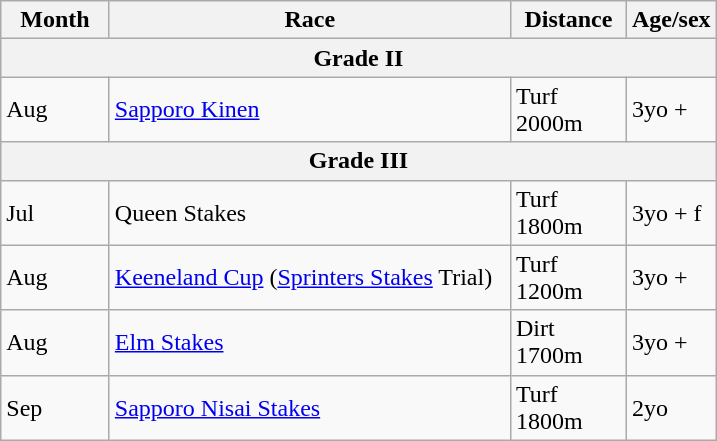<table class=wikitable>
<tr>
<th style="width:65px"><strong>Month</strong></th>
<th style="width:260px"><strong>Race</strong></th>
<th style="width:70px"><strong>Distance</strong></th>
<th><strong>Age/sex</strong></th>
</tr>
<tr>
<th colspan="4">Grade II</th>
</tr>
<tr>
<td>Aug</td>
<td><a href='#'>Sapporo Kinen</a></td>
<td>Turf 2000m</td>
<td>3yo +</td>
</tr>
<tr>
<th colspan="4">Grade III</th>
</tr>
<tr>
<td>Jul</td>
<td>Queen Stakes</td>
<td>Turf 1800m</td>
<td>3yo + f</td>
</tr>
<tr>
<td>Aug</td>
<td><a href='#'>Keeneland Cup</a> (<a href='#'>Sprinters Stakes</a> Trial)</td>
<td>Turf 1200m</td>
<td>3yo +</td>
</tr>
<tr>
<td>Aug</td>
<td><a href='#'>Elm Stakes</a></td>
<td>Dirt 1700m</td>
<td>3yo +</td>
</tr>
<tr>
<td>Sep</td>
<td><a href='#'>Sapporo Nisai Stakes</a></td>
<td>Turf 1800m</td>
<td>2yo</td>
</tr>
</table>
